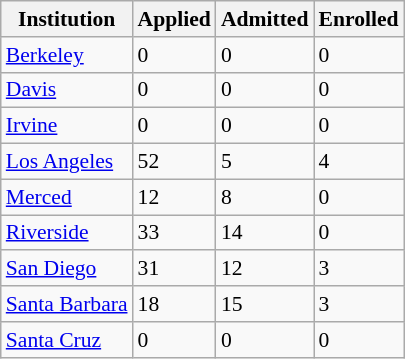<table class="wikitable sortable" style="font-size: 90%">
<tr>
<th>Institution</th>
<th>Applied</th>
<th>Admitted</th>
<th>Enrolled</th>
</tr>
<tr>
<td><a href='#'>Berkeley</a></td>
<td>0</td>
<td>0</td>
<td>0</td>
</tr>
<tr>
<td><a href='#'>Davis</a></td>
<td>0</td>
<td>0</td>
<td>0</td>
</tr>
<tr>
<td><a href='#'>Irvine</a></td>
<td>0</td>
<td>0</td>
<td>0</td>
</tr>
<tr>
<td><a href='#'>Los Angeles</a></td>
<td>52</td>
<td>5</td>
<td>4</td>
</tr>
<tr>
<td><a href='#'>Merced</a></td>
<td>12</td>
<td>8</td>
<td>0</td>
</tr>
<tr>
<td><a href='#'>Riverside</a></td>
<td>33</td>
<td>14</td>
<td>0</td>
</tr>
<tr>
<td><a href='#'>San Diego</a></td>
<td>31</td>
<td>12</td>
<td>3</td>
</tr>
<tr>
<td><a href='#'>Santa Barbara</a></td>
<td>18</td>
<td>15</td>
<td>3</td>
</tr>
<tr>
<td><a href='#'>Santa Cruz</a></td>
<td>0</td>
<td>0</td>
<td>0</td>
</tr>
</table>
